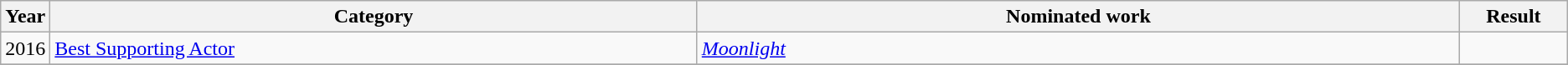<table class=wikitable>
<tr>
<th scope="col" style="width:1em;">Year</th>
<th scope="col" style="width:33em;">Category</th>
<th scope="col" style="width:39em;">Nominated work</th>
<th scope="col" style="width:5em;">Result</th>
</tr>
<tr>
<td>2016</td>
<td><a href='#'>Best Supporting Actor</a></td>
<td><em><a href='#'>Moonlight</a></em></td>
<td></td>
</tr>
<tr>
</tr>
</table>
